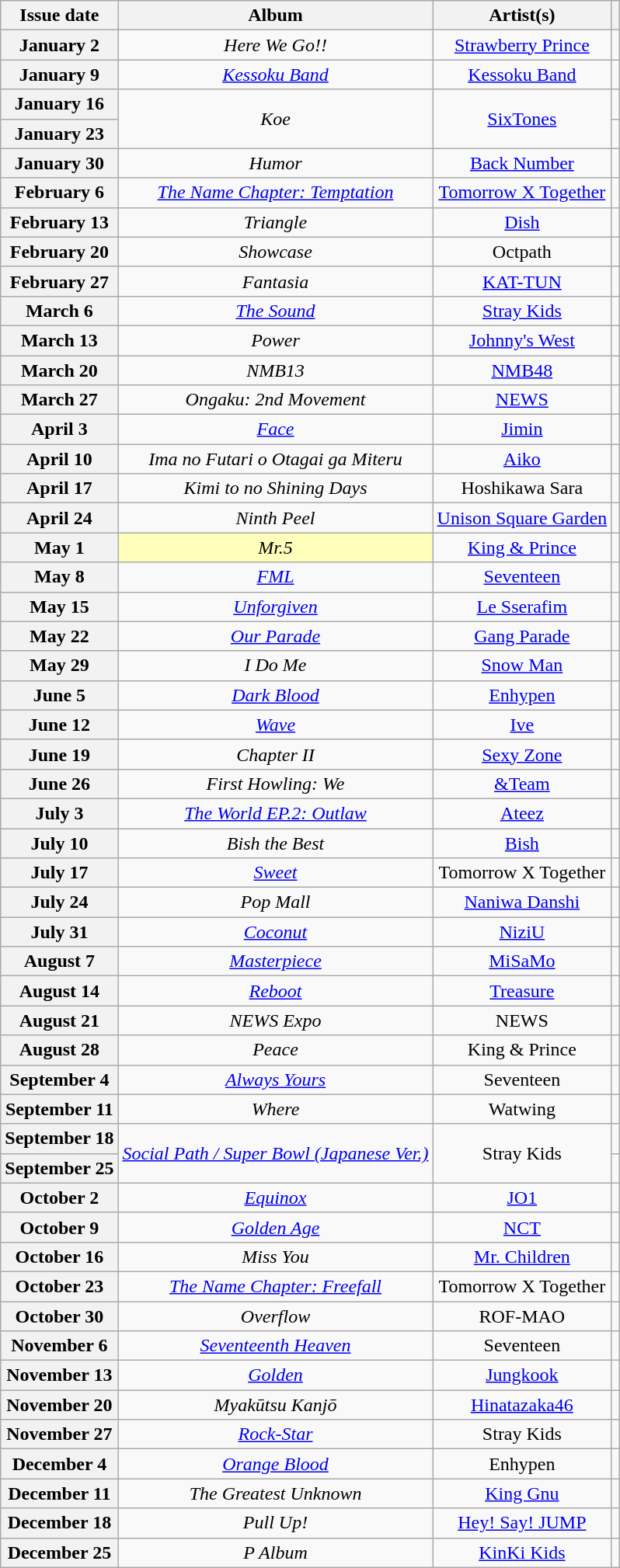<table class="wikitable plainrowheaders" style="text-align:center;">
<tr>
<th scope="col">Issue date</th>
<th scope="col">Album</th>
<th scope="col">Artist(s)</th>
<th scope="col"></th>
</tr>
<tr>
<th scope="row">January 2</th>
<td><em>Here We Go!!</em></td>
<td><a href='#'>Strawberry Prince</a></td>
<td></td>
</tr>
<tr>
<th scope="row">January 9</th>
<td><em><a href='#'>Kessoku Band</a></em></td>
<td><a href='#'>Kessoku Band</a></td>
<td></td>
</tr>
<tr>
<th scope="row">January 16</th>
<td rowspan="2"><em>Koe</em></td>
<td rowspan="2"><a href='#'>SixTones</a></td>
<td></td>
</tr>
<tr>
<th scope="row">January 23</th>
<td></td>
</tr>
<tr>
<th scope="row">January 30</th>
<td><em>Humor</em></td>
<td><a href='#'>Back Number</a></td>
<td></td>
</tr>
<tr>
<th scope="row">February 6</th>
<td><em><a href='#'>The Name Chapter: Temptation</a></em></td>
<td><a href='#'>Tomorrow X Together</a></td>
<td></td>
</tr>
<tr>
<th scope="row">February 13</th>
<td><em>Triangle</em></td>
<td><a href='#'>Dish</a></td>
<td></td>
</tr>
<tr>
<th scope="row">February 20</th>
<td><em>Showcase</em></td>
<td>Octpath</td>
<td></td>
</tr>
<tr>
<th scope="row">February 27</th>
<td><em>Fantasia</em></td>
<td><a href='#'>KAT-TUN</a></td>
<td></td>
</tr>
<tr>
<th scope="row">March 6</th>
<td><em><a href='#'>The Sound</a></em></td>
<td><a href='#'>Stray Kids</a></td>
<td></td>
</tr>
<tr>
<th scope="row">March 13</th>
<td><em>Power</em></td>
<td><a href='#'>Johnny's West</a></td>
<td></td>
</tr>
<tr>
<th scope="row">March 20</th>
<td><em>NMB13</em></td>
<td><a href='#'>NMB48</a></td>
<td></td>
</tr>
<tr>
<th scope="row">March 27</th>
<td><em>Ongaku: 2nd Movement</em></td>
<td><a href='#'>NEWS</a></td>
<td></td>
</tr>
<tr>
<th scope="row">April 3</th>
<td><em><a href='#'>Face</a></em></td>
<td><a href='#'>Jimin</a></td>
<td></td>
</tr>
<tr>
<th scope="row">April 10</th>
<td><em>Ima no Futari o Otagai ga Miteru</em></td>
<td><a href='#'>Aiko</a></td>
<td></td>
</tr>
<tr>
<th scope="row">April 17</th>
<td><em>Kimi to no Shining Days</em></td>
<td>Hoshikawa Sara</td>
<td></td>
</tr>
<tr>
<th scope="row">April 24</th>
<td><em>Ninth Peel</em></td>
<td><a href='#'>Unison Square Garden</a></td>
<td></td>
</tr>
<tr>
<th scope="row">May 1</th>
<td bgcolor=#FFFFBB><em>Mr.5</em> </td>
<td><a href='#'>King & Prince</a></td>
<td></td>
</tr>
<tr>
<th scope="row">May 8</th>
<td><em><a href='#'>FML</a></em></td>
<td><a href='#'>Seventeen</a></td>
<td></td>
</tr>
<tr>
<th scope="row">May 15</th>
<td><em><a href='#'>Unforgiven</a></em></td>
<td><a href='#'>Le Sserafim</a></td>
<td></td>
</tr>
<tr>
<th scope="row">May 22</th>
<td><em><a href='#'>Our Parade</a></em></td>
<td><a href='#'>Gang Parade</a></td>
<td></td>
</tr>
<tr>
<th scope="row">May 29</th>
<td><em>I Do Me</em></td>
<td><a href='#'>Snow Man</a></td>
<td></td>
</tr>
<tr>
<th scope="row">June 5</th>
<td><em><a href='#'>Dark Blood</a></em></td>
<td><a href='#'>Enhypen</a></td>
<td></td>
</tr>
<tr>
<th scope="row">June 12</th>
<td><em><a href='#'>Wave</a></em></td>
<td><a href='#'>Ive</a></td>
<td></td>
</tr>
<tr>
<th scope="row">June 19</th>
<td><em>Chapter II</em></td>
<td><a href='#'>Sexy Zone</a></td>
<td></td>
</tr>
<tr>
<th scope="row">June 26</th>
<td><em>First Howling: We</em></td>
<td><a href='#'>&Team</a></td>
<td></td>
</tr>
<tr>
<th scope="row">July 3</th>
<td><em><a href='#'>The World EP.2: Outlaw</a></em></td>
<td><a href='#'>Ateez</a></td>
<td></td>
</tr>
<tr>
<th scope="row">July 10</th>
<td><em>Bish the Best</em></td>
<td><a href='#'>Bish</a></td>
<td></td>
</tr>
<tr>
<th scope="row">July 17</th>
<td><em><a href='#'>Sweet</a></em></td>
<td>Tomorrow X Together</td>
<td></td>
</tr>
<tr>
<th scope="row">July 24</th>
<td><em>Pop Mall</em></td>
<td><a href='#'>Naniwa Danshi</a></td>
<td></td>
</tr>
<tr>
<th scope="row">July 31</th>
<td><em><a href='#'>Coconut</a></em></td>
<td><a href='#'>NiziU</a></td>
<td></td>
</tr>
<tr>
<th scope="row">August 7</th>
<td><em><a href='#'>Masterpiece</a></em></td>
<td><a href='#'>MiSaMo</a></td>
<td></td>
</tr>
<tr>
<th scope="row">August 14</th>
<td><em><a href='#'>Reboot</a></em></td>
<td><a href='#'>Treasure</a></td>
<td></td>
</tr>
<tr>
<th scope="row">August 21</th>
<td><em>NEWS Expo</em></td>
<td>NEWS</td>
<td></td>
</tr>
<tr>
<th scope="row">August 28</th>
<td><em>Peace</em></td>
<td>King & Prince</td>
<td></td>
</tr>
<tr>
<th scope="row">September 4</th>
<td><em><a href='#'>Always Yours</a></em></td>
<td>Seventeen</td>
<td></td>
</tr>
<tr>
<th scope="row">September 11</th>
<td><em>Where</em></td>
<td>Watwing</td>
<td></td>
</tr>
<tr>
<th scope="row">September 18</th>
<td rowspan="2"><em><a href='#'>Social Path / Super Bowl (Japanese Ver.)</a></em></td>
<td rowspan="2">Stray Kids</td>
<td></td>
</tr>
<tr>
<th scope="row">September 25</th>
<td></td>
</tr>
<tr>
<th scope="row">October 2</th>
<td><em><a href='#'>Equinox</a></em></td>
<td><a href='#'>JO1</a></td>
<td></td>
</tr>
<tr>
<th scope="row">October 9</th>
<td><em><a href='#'>Golden Age</a></em></td>
<td><a href='#'>NCT</a></td>
<td></td>
</tr>
<tr>
<th scope="row">October 16</th>
<td><em>Miss You</em></td>
<td><a href='#'>Mr. Children</a></td>
<td></td>
</tr>
<tr>
<th scope="row">October 23</th>
<td><em><a href='#'>The Name Chapter: Freefall</a></em></td>
<td>Tomorrow X Together</td>
<td></td>
</tr>
<tr>
<th scope="row">October 30</th>
<td><em>Overflow</em></td>
<td>ROF-MAO</td>
<td></td>
</tr>
<tr>
<th scope="row">November 6</th>
<td><em><a href='#'>Seventeenth Heaven</a></em></td>
<td>Seventeen</td>
<td></td>
</tr>
<tr>
<th scope="row">November 13</th>
<td><em><a href='#'>Golden</a></em></td>
<td><a href='#'>Jungkook</a></td>
<td></td>
</tr>
<tr>
<th scope="row">November 20</th>
<td><em>Myakūtsu Kanjō</em></td>
<td><a href='#'>Hinatazaka46</a></td>
<td></td>
</tr>
<tr>
<th scope="row">November 27</th>
<td><em><a href='#'>Rock-Star</a></em></td>
<td>Stray Kids</td>
<td></td>
</tr>
<tr>
<th scope="row">December 4</th>
<td><em><a href='#'>Orange Blood</a></em></td>
<td>Enhypen</td>
<td></td>
</tr>
<tr>
<th scope="row">December 11</th>
<td><em>The Greatest Unknown</em></td>
<td><a href='#'>King Gnu</a></td>
<td></td>
</tr>
<tr>
<th scope="row">December 18</th>
<td><em>Pull Up!</em></td>
<td><a href='#'>Hey! Say! JUMP</a></td>
<td></td>
</tr>
<tr>
<th scope="row">December 25</th>
<td><em>P Album</em></td>
<td><a href='#'>KinKi Kids</a></td>
<td></td>
</tr>
</table>
